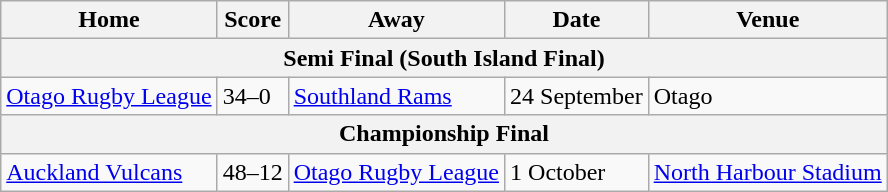<table class="wikitable">
<tr>
<th>Home</th>
<th>Score</th>
<th>Away</th>
<th>Date</th>
<th>Venue</th>
</tr>
<tr>
<th colspan="5">Semi Final (South Island Final)</th>
</tr>
<tr>
<td> <a href='#'>Otago Rugby League</a></td>
<td>34–0</td>
<td> <a href='#'>Southland Rams</a></td>
<td>24 September</td>
<td>Otago</td>
</tr>
<tr>
<th colspan="5">Championship Final</th>
</tr>
<tr>
<td> <a href='#'>Auckland Vulcans</a></td>
<td>48–12</td>
<td> <a href='#'>Otago Rugby League</a></td>
<td>1 October</td>
<td><a href='#'>North Harbour Stadium</a></td>
</tr>
</table>
